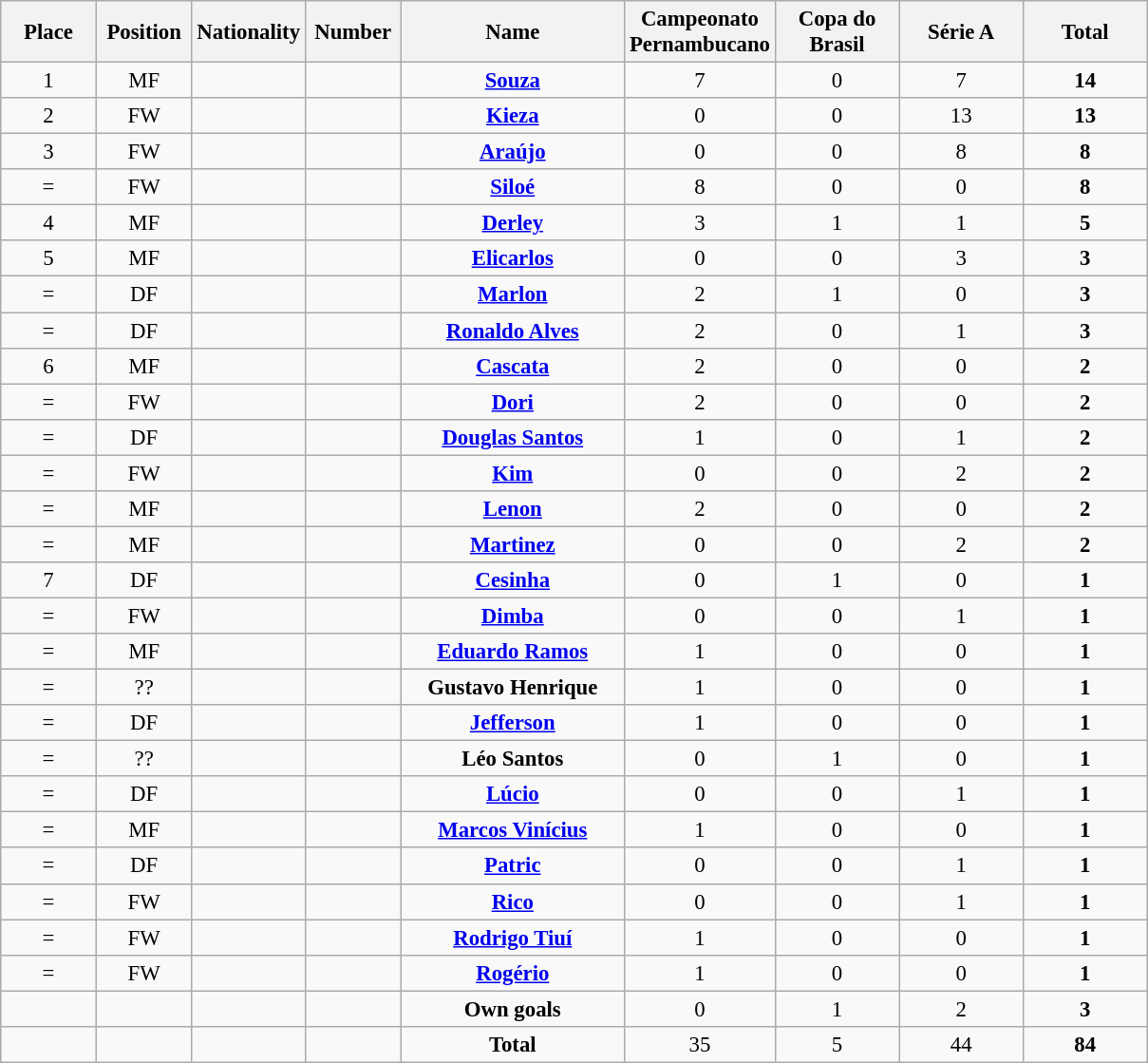<table class="wikitable" style="font-size: 95%; text-align: center;">
<tr>
<th width=60>Place</th>
<th width=60>Position</th>
<th width=60>Nationality</th>
<th width=60>Number</th>
<th width=150>Name</th>
<th width=80>Campeonato Pernambucano</th>
<th width=80>Copa do Brasil</th>
<th width=80>Série A</th>
<th width=80>Total</th>
</tr>
<tr>
<td>1</td>
<td>MF</td>
<td></td>
<td></td>
<td><strong><a href='#'>Souza</a></strong></td>
<td>7</td>
<td>0</td>
<td>7</td>
<td><strong>14</strong></td>
</tr>
<tr>
<td>2</td>
<td>FW</td>
<td></td>
<td></td>
<td><strong><a href='#'>Kieza</a></strong></td>
<td>0</td>
<td>0</td>
<td>13</td>
<td><strong>13</strong></td>
</tr>
<tr>
<td>3</td>
<td>FW</td>
<td></td>
<td></td>
<td><strong><a href='#'>Araújo</a></strong></td>
<td>0</td>
<td>0</td>
<td>8</td>
<td><strong>8</strong></td>
</tr>
<tr>
<td>=</td>
<td>FW</td>
<td></td>
<td></td>
<td><strong><a href='#'>Siloé</a></strong></td>
<td>8</td>
<td>0</td>
<td>0</td>
<td><strong>8</strong></td>
</tr>
<tr>
<td>4</td>
<td>MF</td>
<td></td>
<td></td>
<td><strong><a href='#'>Derley</a></strong></td>
<td>3</td>
<td>1</td>
<td>1</td>
<td><strong>5</strong></td>
</tr>
<tr>
<td>5</td>
<td>MF</td>
<td></td>
<td></td>
<td><strong><a href='#'>Elicarlos</a></strong></td>
<td>0</td>
<td>0</td>
<td>3</td>
<td><strong>3</strong></td>
</tr>
<tr>
<td>=</td>
<td>DF</td>
<td></td>
<td></td>
<td><strong><a href='#'>Marlon</a></strong></td>
<td>2</td>
<td>1</td>
<td>0</td>
<td><strong>3</strong></td>
</tr>
<tr>
<td>=</td>
<td>DF</td>
<td></td>
<td></td>
<td><strong><a href='#'>Ronaldo Alves</a></strong></td>
<td>2</td>
<td>0</td>
<td>1</td>
<td><strong>3</strong></td>
</tr>
<tr>
<td>6</td>
<td>MF</td>
<td></td>
<td></td>
<td><strong><a href='#'>Cascata</a></strong></td>
<td>2</td>
<td>0</td>
<td>0</td>
<td><strong>2</strong></td>
</tr>
<tr>
<td>=</td>
<td>FW</td>
<td></td>
<td></td>
<td><strong><a href='#'>Dori</a></strong></td>
<td>2</td>
<td>0</td>
<td>0</td>
<td><strong>2</strong></td>
</tr>
<tr>
<td>=</td>
<td>DF</td>
<td></td>
<td></td>
<td><strong><a href='#'>Douglas Santos</a></strong></td>
<td>1</td>
<td>0</td>
<td>1</td>
<td><strong>2</strong></td>
</tr>
<tr>
<td>=</td>
<td>FW</td>
<td></td>
<td></td>
<td><strong><a href='#'>Kim</a></strong></td>
<td>0</td>
<td>0</td>
<td>2</td>
<td><strong>2</strong></td>
</tr>
<tr>
<td>=</td>
<td>MF</td>
<td></td>
<td></td>
<td><strong><a href='#'>Lenon</a></strong></td>
<td>2</td>
<td>0</td>
<td>0</td>
<td><strong>2</strong></td>
</tr>
<tr>
<td>=</td>
<td>MF</td>
<td></td>
<td></td>
<td><strong><a href='#'>Martinez</a></strong></td>
<td>0</td>
<td>0</td>
<td>2</td>
<td><strong>2</strong></td>
</tr>
<tr>
<td>7</td>
<td>DF</td>
<td></td>
<td></td>
<td><strong><a href='#'>Cesinha</a></strong></td>
<td>0</td>
<td>1</td>
<td>0</td>
<td><strong>1</strong></td>
</tr>
<tr>
<td>=</td>
<td>FW</td>
<td></td>
<td></td>
<td><strong><a href='#'>Dimba</a></strong></td>
<td>0</td>
<td>0</td>
<td>1</td>
<td><strong>1</strong></td>
</tr>
<tr>
<td>=</td>
<td>MF</td>
<td></td>
<td></td>
<td><strong><a href='#'>Eduardo Ramos</a></strong></td>
<td>1</td>
<td>0</td>
<td>0</td>
<td><strong>1</strong></td>
</tr>
<tr>
<td>=</td>
<td>??</td>
<td></td>
<td></td>
<td><strong>Gustavo Henrique</strong></td>
<td>1</td>
<td>0</td>
<td>0</td>
<td><strong>1</strong></td>
</tr>
<tr>
<td>=</td>
<td>DF</td>
<td></td>
<td></td>
<td><strong><a href='#'>Jefferson</a></strong></td>
<td>1</td>
<td>0</td>
<td>0</td>
<td><strong>1</strong></td>
</tr>
<tr>
<td>=</td>
<td>??</td>
<td></td>
<td></td>
<td><strong>Léo Santos</strong></td>
<td>0</td>
<td>1</td>
<td>0</td>
<td><strong>1</strong></td>
</tr>
<tr>
<td>=</td>
<td>DF</td>
<td></td>
<td></td>
<td><strong><a href='#'>Lúcio</a></strong></td>
<td>0</td>
<td>0</td>
<td>1</td>
<td><strong>1</strong></td>
</tr>
<tr>
<td>=</td>
<td>MF</td>
<td></td>
<td></td>
<td><strong><a href='#'>Marcos Vinícius</a></strong></td>
<td>1</td>
<td>0</td>
<td>0</td>
<td><strong>1</strong></td>
</tr>
<tr>
<td>=</td>
<td>DF</td>
<td></td>
<td></td>
<td><strong><a href='#'>Patric</a></strong></td>
<td>0</td>
<td>0</td>
<td>1</td>
<td><strong>1</strong></td>
</tr>
<tr>
<td>=</td>
<td>FW</td>
<td></td>
<td></td>
<td><strong><a href='#'>Rico</a></strong></td>
<td>0</td>
<td>0</td>
<td>1</td>
<td><strong>1</strong></td>
</tr>
<tr>
<td>=</td>
<td>FW</td>
<td></td>
<td></td>
<td><strong><a href='#'>Rodrigo Tiuí</a></strong></td>
<td>1</td>
<td>0</td>
<td>0</td>
<td><strong>1</strong></td>
</tr>
<tr>
<td>=</td>
<td>FW</td>
<td></td>
<td></td>
<td><strong><a href='#'>Rogério</a></strong></td>
<td>1</td>
<td>0</td>
<td>0</td>
<td><strong>1</strong></td>
</tr>
<tr>
<td></td>
<td></td>
<td></td>
<td></td>
<td><strong>Own goals</strong></td>
<td>0</td>
<td>1</td>
<td>2</td>
<td><strong>3</strong></td>
</tr>
<tr>
<td></td>
<td></td>
<td></td>
<td></td>
<td><strong>Total</strong></td>
<td>35</td>
<td>5</td>
<td>44</td>
<td><strong>84</strong></td>
</tr>
</table>
